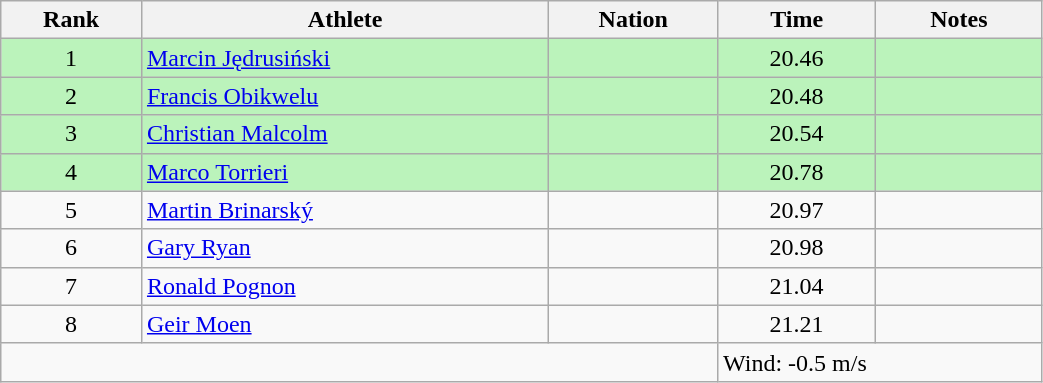<table class="wikitable sortable" style="text-align:center;width: 55%;">
<tr>
<th scope="col">Rank</th>
<th scope="col">Athlete</th>
<th scope="col">Nation</th>
<th scope="col">Time</th>
<th scope="col">Notes</th>
</tr>
<tr bgcolor=bbf3bb>
<td>1</td>
<td align=left><a href='#'>Marcin Jędrusiński</a></td>
<td align=left></td>
<td>20.46</td>
<td></td>
</tr>
<tr bgcolor=bbf3bb>
<td>2</td>
<td align=left><a href='#'>Francis Obikwelu</a></td>
<td align=left></td>
<td>20.48</td>
<td></td>
</tr>
<tr bgcolor=bbf3bb>
<td>3</td>
<td align=left><a href='#'>Christian Malcolm</a></td>
<td align=left></td>
<td>20.54</td>
<td></td>
</tr>
<tr bgcolor=bbf3bb>
<td>4</td>
<td align=left><a href='#'>Marco Torrieri</a></td>
<td align=left></td>
<td>20.78</td>
<td></td>
</tr>
<tr>
<td>5</td>
<td align=left><a href='#'>Martin Brinarský</a></td>
<td align=left></td>
<td>20.97</td>
<td></td>
</tr>
<tr>
<td>6</td>
<td align=left><a href='#'>Gary Ryan</a></td>
<td align=left></td>
<td>20.98</td>
<td></td>
</tr>
<tr>
<td>7</td>
<td align=left><a href='#'>Ronald Pognon</a></td>
<td align=left></td>
<td>21.04</td>
<td></td>
</tr>
<tr>
<td>8</td>
<td align=left><a href='#'>Geir Moen</a></td>
<td align=left></td>
<td>21.21</td>
<td></td>
</tr>
<tr class="sortbottom">
<td colspan="3"></td>
<td colspan="2" style="text-align:left;">Wind: -0.5 m/s</td>
</tr>
</table>
